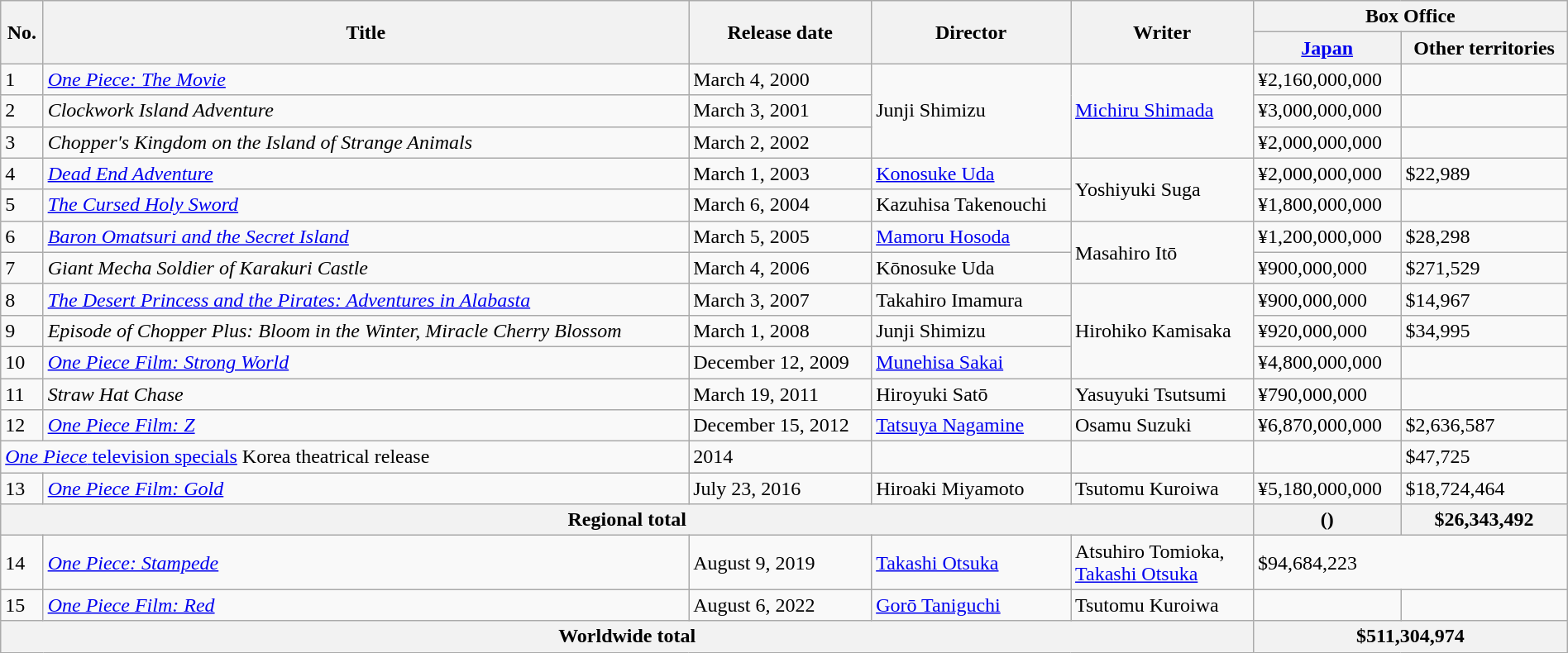<table class="wikitable" style="width:100%;" style="font-size: 100%;">
<tr>
<th rowspan="2">No.</th>
<th rowspan="2">Title</th>
<th rowspan="2">Release date</th>
<th rowspan="2">Director</th>
<th rowspan="2">Writer</th>
<th colspan="2">Box Office</th>
</tr>
<tr style="text-align:center;">
<th><a href='#'>Japan</a></th>
<th>Other territories</th>
</tr>
<tr>
<td>1</td>
<td><em><a href='#'>One Piece: The Movie</a></em></td>
<td>March 4, 2000</td>
<td rowspan="3">Junji Shimizu</td>
<td rowspan="3"><a href='#'>Michiru Shimada</a></td>
<td>¥2,160,000,000</td>
<td></td>
</tr>
<tr>
<td>2</td>
<td><em>Clockwork Island Adventure</em></td>
<td>March 3, 2001</td>
<td>¥3,000,000,000</td>
<td></td>
</tr>
<tr>
<td>3</td>
<td><em>Chopper's Kingdom on the Island of Strange Animals</em></td>
<td>March 2, 2002</td>
<td>¥2,000,000,000</td>
<td></td>
</tr>
<tr>
<td>4</td>
<td><em><a href='#'>Dead End Adventure</a></em></td>
<td>March 1, 2003</td>
<td><a href='#'>Konosuke Uda</a></td>
<td rowspan="2">Yoshiyuki Suga</td>
<td>¥2,000,000,000</td>
<td>$22,989</td>
</tr>
<tr>
<td>5</td>
<td><em><a href='#'>The Cursed Holy Sword</a></em></td>
<td>March 6, 2004</td>
<td>Kazuhisa Takenouchi</td>
<td>¥1,800,000,000</td>
<td></td>
</tr>
<tr>
<td>6</td>
<td><em><a href='#'>Baron Omatsuri and the Secret Island</a></em></td>
<td>March 5, 2005</td>
<td><a href='#'>Mamoru Hosoda</a></td>
<td rowspan="2">Masahiro Itō</td>
<td>¥1,200,000,000</td>
<td>$28,298</td>
</tr>
<tr>
<td>7</td>
<td><em>Giant Mecha Soldier of Karakuri Castle</em></td>
<td>March 4, 2006</td>
<td>Kōnosuke Uda</td>
<td>¥900,000,000</td>
<td>$271,529</td>
</tr>
<tr>
<td>8</td>
<td><em><a href='#'>The Desert Princess and the Pirates: Adventures in Alabasta</a></em></td>
<td>March 3, 2007</td>
<td>Takahiro Imamura</td>
<td rowspan="3">Hirohiko Kamisaka</td>
<td>¥900,000,000</td>
<td>$14,967</td>
</tr>
<tr>
<td>9</td>
<td><em>Episode of Chopper Plus: Bloom in the Winter, Miracle Cherry Blossom</em></td>
<td>March 1, 2008</td>
<td>Junji Shimizu</td>
<td>¥920,000,000</td>
<td>$34,995</td>
</tr>
<tr>
<td>10</td>
<td><em><a href='#'>One Piece Film: Strong World</a></em></td>
<td>December 12, 2009</td>
<td><a href='#'>Munehisa Sakai</a></td>
<td>¥4,800,000,000</td>
<td></td>
</tr>
<tr>
<td>11</td>
<td><em>Straw Hat Chase</em></td>
<td>March 19, 2011</td>
<td>Hiroyuki Satō</td>
<td>Yasuyuki Tsutsumi</td>
<td>¥790,000,000</td>
<td></td>
</tr>
<tr>
<td>12</td>
<td><em><a href='#'>One Piece Film: Z</a></em></td>
<td>December 15, 2012</td>
<td><a href='#'>Tatsuya Nagamine</a></td>
<td>Osamu Suzuki</td>
<td>¥6,870,000,000</td>
<td>$2,636,587</td>
</tr>
<tr>
<td colspan="2"><a href='#'><em>One Piece</em> television specials</a> Korea theatrical release</td>
<td>2014</td>
<td></td>
<td></td>
<td></td>
<td>$47,725</td>
</tr>
<tr>
<td>13</td>
<td><em><a href='#'>One Piece Film: Gold</a></em></td>
<td>July 23, 2016</td>
<td>Hiroaki Miyamoto</td>
<td>Tsutomu Kuroiwa</td>
<td>¥5,180,000,000</td>
<td>$18,724,464</td>
</tr>
<tr>
<th colspan="5"><strong>Regional total</strong></th>
<th> ()</th>
<th>$26,343,492</th>
</tr>
<tr>
<td>14</td>
<td><em><a href='#'>One Piece: Stampede</a></em></td>
<td>August 9, 2019</td>
<td><a href='#'>Takashi Otsuka</a></td>
<td>Atsuhiro Tomioka,<br><a href='#'>Takashi Otsuka</a></td>
<td colspan="2">$94,684,223</td>
</tr>
<tr>
<td>15</td>
<td><em><a href='#'>One Piece Film: Red</a></em></td>
<td>August 6, 2022</td>
<td><a href='#'>Gorō Taniguchi</a></td>
<td>Tsutomu Kuroiwa</td>
<td></td>
<td></td>
</tr>
<tr>
<th colspan="5">Worldwide total</th>
<th colspan="2">$511,304,974</th>
</tr>
</table>
